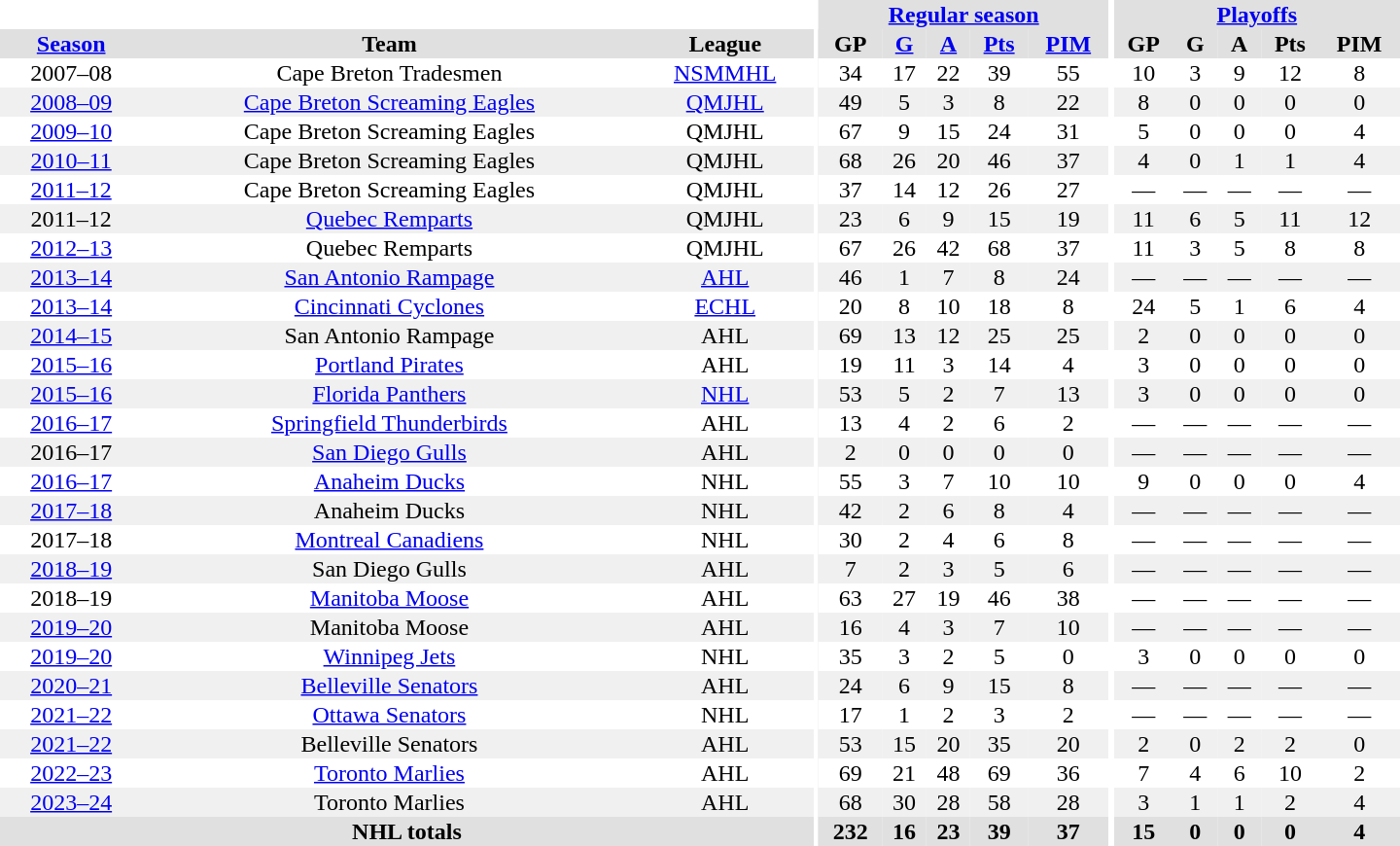<table border="0" cellpadding="1" cellspacing="0" style="text-align:center; width:60em">
<tr bgcolor="#e0e0e0">
<th colspan="3" bgcolor="#ffffff"></th>
<th rowspan="99" bgcolor="#ffffff"></th>
<th colspan="5"><a href='#'>Regular season</a></th>
<th rowspan="99" bgcolor="#ffffff"></th>
<th colspan="5"><a href='#'>Playoffs</a></th>
</tr>
<tr bgcolor="#e0e0e0">
<th><a href='#'>Season</a></th>
<th>Team</th>
<th>League</th>
<th>GP</th>
<th><a href='#'>G</a></th>
<th><a href='#'>A</a></th>
<th><a href='#'>Pts</a></th>
<th><a href='#'>PIM</a></th>
<th>GP</th>
<th>G</th>
<th>A</th>
<th>Pts</th>
<th>PIM</th>
</tr>
<tr>
<td>2007–08</td>
<td>Cape Breton Tradesmen</td>
<td><a href='#'>NSMMHL</a></td>
<td>34</td>
<td>17</td>
<td>22</td>
<td>39</td>
<td>55</td>
<td>10</td>
<td>3</td>
<td>9</td>
<td>12</td>
<td>8</td>
</tr>
<tr bgcolor="#f0f0f0">
<td><a href='#'>2008–09</a></td>
<td><a href='#'>Cape Breton Screaming Eagles</a></td>
<td><a href='#'>QMJHL</a></td>
<td>49</td>
<td>5</td>
<td>3</td>
<td>8</td>
<td>22</td>
<td>8</td>
<td>0</td>
<td>0</td>
<td>0</td>
<td>0</td>
</tr>
<tr>
<td><a href='#'>2009–10</a></td>
<td>Cape Breton Screaming Eagles</td>
<td>QMJHL</td>
<td>67</td>
<td>9</td>
<td>15</td>
<td>24</td>
<td>31</td>
<td>5</td>
<td>0</td>
<td>0</td>
<td>0</td>
<td>4</td>
</tr>
<tr bgcolor="#f0f0f0">
<td><a href='#'>2010–11</a></td>
<td>Cape Breton Screaming Eagles</td>
<td>QMJHL</td>
<td>68</td>
<td>26</td>
<td>20</td>
<td>46</td>
<td>37</td>
<td>4</td>
<td>0</td>
<td>1</td>
<td>1</td>
<td>4</td>
</tr>
<tr>
<td><a href='#'>2011–12</a></td>
<td>Cape Breton Screaming Eagles</td>
<td>QMJHL</td>
<td>37</td>
<td>14</td>
<td>12</td>
<td>26</td>
<td>27</td>
<td>—</td>
<td>—</td>
<td>—</td>
<td>—</td>
<td>—</td>
</tr>
<tr bgcolor="#f0f0f0">
<td>2011–12</td>
<td><a href='#'>Quebec Remparts</a></td>
<td>QMJHL</td>
<td>23</td>
<td>6</td>
<td>9</td>
<td>15</td>
<td>19</td>
<td>11</td>
<td>6</td>
<td>5</td>
<td>11</td>
<td>12</td>
</tr>
<tr>
<td><a href='#'>2012–13</a></td>
<td>Quebec Remparts</td>
<td>QMJHL</td>
<td>67</td>
<td>26</td>
<td>42</td>
<td>68</td>
<td>37</td>
<td>11</td>
<td>3</td>
<td>5</td>
<td>8</td>
<td>8</td>
</tr>
<tr bgcolor="#f0f0f0">
<td><a href='#'>2013–14</a></td>
<td><a href='#'>San Antonio Rampage</a></td>
<td><a href='#'>AHL</a></td>
<td>46</td>
<td>1</td>
<td>7</td>
<td>8</td>
<td>24</td>
<td>—</td>
<td>—</td>
<td>—</td>
<td>—</td>
<td>—</td>
</tr>
<tr>
<td><a href='#'>2013–14</a></td>
<td><a href='#'>Cincinnati Cyclones</a></td>
<td><a href='#'>ECHL</a></td>
<td>20</td>
<td>8</td>
<td>10</td>
<td>18</td>
<td>8</td>
<td>24</td>
<td>5</td>
<td>1</td>
<td>6</td>
<td>4</td>
</tr>
<tr bgcolor="#f0f0f0">
<td><a href='#'>2014–15</a></td>
<td>San Antonio Rampage</td>
<td>AHL</td>
<td>69</td>
<td>13</td>
<td>12</td>
<td>25</td>
<td>25</td>
<td>2</td>
<td>0</td>
<td>0</td>
<td>0</td>
<td>0</td>
</tr>
<tr>
<td><a href='#'>2015–16</a></td>
<td><a href='#'>Portland Pirates</a></td>
<td>AHL</td>
<td>19</td>
<td>11</td>
<td>3</td>
<td>14</td>
<td>4</td>
<td>3</td>
<td>0</td>
<td>0</td>
<td>0</td>
<td>0</td>
</tr>
<tr bgcolor="#f0f0f0">
<td><a href='#'>2015–16</a></td>
<td><a href='#'>Florida Panthers</a></td>
<td><a href='#'>NHL</a></td>
<td>53</td>
<td>5</td>
<td>2</td>
<td>7</td>
<td>13</td>
<td>3</td>
<td>0</td>
<td>0</td>
<td>0</td>
<td>0</td>
</tr>
<tr>
<td><a href='#'>2016–17</a></td>
<td><a href='#'>Springfield Thunderbirds</a></td>
<td>AHL</td>
<td>13</td>
<td>4</td>
<td>2</td>
<td>6</td>
<td>2</td>
<td>—</td>
<td>—</td>
<td>—</td>
<td>—</td>
<td>—</td>
</tr>
<tr bgcolor="#f0f0f0">
<td>2016–17</td>
<td><a href='#'>San Diego Gulls</a></td>
<td>AHL</td>
<td>2</td>
<td>0</td>
<td>0</td>
<td>0</td>
<td>0</td>
<td>—</td>
<td>—</td>
<td>—</td>
<td>—</td>
<td>—</td>
</tr>
<tr>
<td><a href='#'>2016–17</a></td>
<td><a href='#'>Anaheim Ducks</a></td>
<td>NHL</td>
<td>55</td>
<td>3</td>
<td>7</td>
<td>10</td>
<td>10</td>
<td>9</td>
<td>0</td>
<td>0</td>
<td>0</td>
<td>4</td>
</tr>
<tr bgcolor="#f0f0f0">
<td><a href='#'>2017–18</a></td>
<td>Anaheim Ducks</td>
<td>NHL</td>
<td>42</td>
<td>2</td>
<td>6</td>
<td>8</td>
<td>4</td>
<td>—</td>
<td>—</td>
<td>—</td>
<td>—</td>
<td>—</td>
</tr>
<tr>
<td>2017–18</td>
<td><a href='#'>Montreal Canadiens</a></td>
<td>NHL</td>
<td>30</td>
<td>2</td>
<td>4</td>
<td>6</td>
<td>8</td>
<td>—</td>
<td>—</td>
<td>—</td>
<td>—</td>
<td>—</td>
</tr>
<tr bgcolor="#f0f0f0">
<td><a href='#'>2018–19</a></td>
<td>San Diego Gulls</td>
<td>AHL</td>
<td>7</td>
<td>2</td>
<td>3</td>
<td>5</td>
<td>6</td>
<td>—</td>
<td>—</td>
<td>—</td>
<td>—</td>
<td>—</td>
</tr>
<tr>
<td>2018–19</td>
<td><a href='#'>Manitoba Moose</a></td>
<td>AHL</td>
<td>63</td>
<td>27</td>
<td>19</td>
<td>46</td>
<td>38</td>
<td>—</td>
<td>—</td>
<td>—</td>
<td>—</td>
<td>—</td>
</tr>
<tr bgcolor="#f0f0f0">
<td><a href='#'>2019–20</a></td>
<td>Manitoba Moose</td>
<td>AHL</td>
<td>16</td>
<td>4</td>
<td>3</td>
<td>7</td>
<td>10</td>
<td>—</td>
<td>—</td>
<td>—</td>
<td>—</td>
<td>—</td>
</tr>
<tr>
<td><a href='#'>2019–20</a></td>
<td><a href='#'>Winnipeg Jets</a></td>
<td>NHL</td>
<td>35</td>
<td>3</td>
<td>2</td>
<td>5</td>
<td>0</td>
<td>3</td>
<td>0</td>
<td>0</td>
<td>0</td>
<td>0</td>
</tr>
<tr bgcolor="#f0f0f0">
<td><a href='#'>2020–21</a></td>
<td><a href='#'>Belleville Senators</a></td>
<td>AHL</td>
<td>24</td>
<td>6</td>
<td>9</td>
<td>15</td>
<td>8</td>
<td>—</td>
<td>—</td>
<td>—</td>
<td>—</td>
<td>—</td>
</tr>
<tr>
<td><a href='#'>2021–22</a></td>
<td><a href='#'>Ottawa Senators</a></td>
<td>NHL</td>
<td>17</td>
<td>1</td>
<td>2</td>
<td>3</td>
<td>2</td>
<td>—</td>
<td>—</td>
<td>—</td>
<td>—</td>
<td>—</td>
</tr>
<tr bgcolor="#f0f0f0">
<td><a href='#'>2021–22</a></td>
<td>Belleville Senators</td>
<td>AHL</td>
<td>53</td>
<td>15</td>
<td>20</td>
<td>35</td>
<td>20</td>
<td>2</td>
<td>0</td>
<td>2</td>
<td>2</td>
<td>0</td>
</tr>
<tr>
<td><a href='#'>2022–23</a></td>
<td><a href='#'>Toronto Marlies</a></td>
<td>AHL</td>
<td>69</td>
<td>21</td>
<td>48</td>
<td>69</td>
<td>36</td>
<td>7</td>
<td>4</td>
<td>6</td>
<td>10</td>
<td>2</td>
</tr>
<tr bgcolor="#f0f0f0">
<td><a href='#'>2023–24</a></td>
<td>Toronto Marlies</td>
<td>AHL</td>
<td>68</td>
<td>30</td>
<td>28</td>
<td>58</td>
<td>28</td>
<td>3</td>
<td>1</td>
<td>1</td>
<td>2</td>
<td>4</td>
</tr>
<tr bgcolor="#e0e0e0">
<th colspan="3">NHL totals</th>
<th>232</th>
<th>16</th>
<th>23</th>
<th>39</th>
<th>37</th>
<th>15</th>
<th>0</th>
<th>0</th>
<th>0</th>
<th>4</th>
</tr>
</table>
